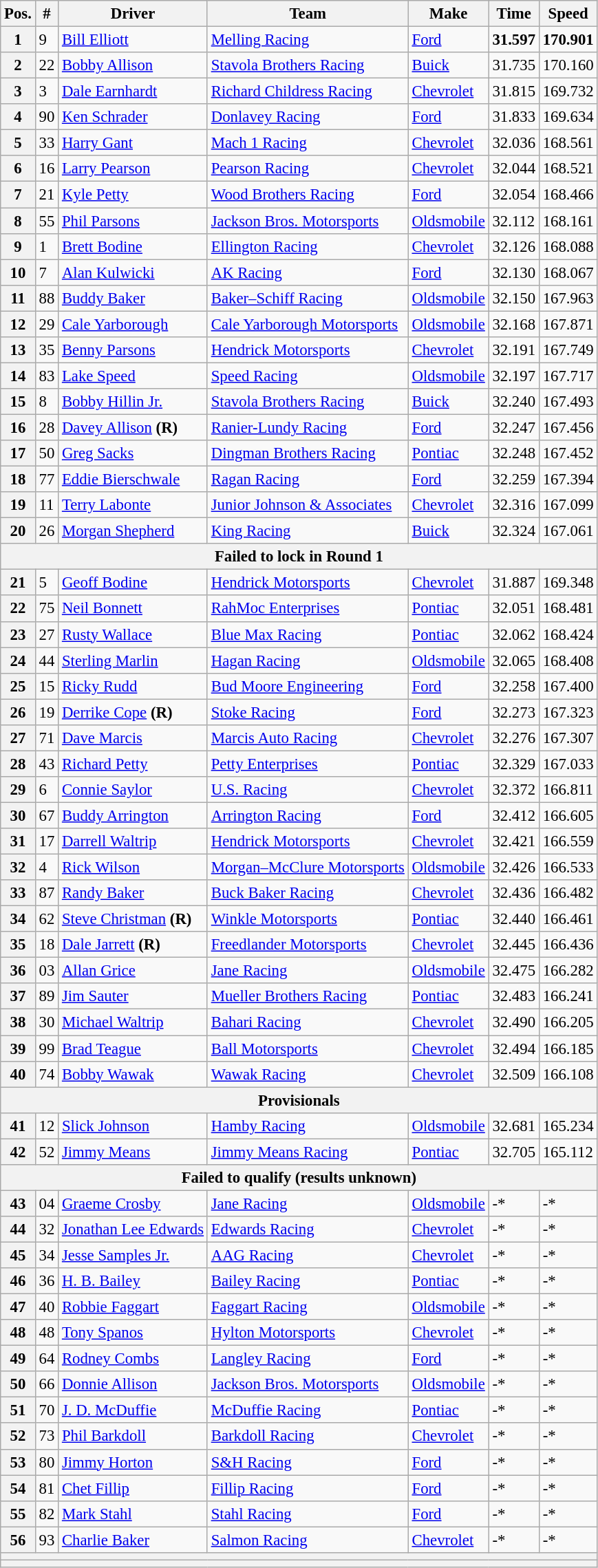<table class="wikitable" style="font-size:95%">
<tr>
<th>Pos.</th>
<th>#</th>
<th>Driver</th>
<th>Team</th>
<th>Make</th>
<th>Time</th>
<th>Speed</th>
</tr>
<tr>
<th>1</th>
<td>9</td>
<td><a href='#'>Bill Elliott</a></td>
<td><a href='#'>Melling Racing</a></td>
<td><a href='#'>Ford</a></td>
<td><strong>31.597</strong></td>
<td><strong>170.901</strong></td>
</tr>
<tr>
<th>2</th>
<td>22</td>
<td><a href='#'>Bobby Allison</a></td>
<td><a href='#'>Stavola Brothers Racing</a></td>
<td><a href='#'>Buick</a></td>
<td>31.735</td>
<td>170.160</td>
</tr>
<tr>
<th>3</th>
<td>3</td>
<td><a href='#'>Dale Earnhardt</a></td>
<td><a href='#'>Richard Childress Racing</a></td>
<td><a href='#'>Chevrolet</a></td>
<td>31.815</td>
<td>169.732</td>
</tr>
<tr>
<th>4</th>
<td>90</td>
<td><a href='#'>Ken Schrader</a></td>
<td><a href='#'>Donlavey Racing</a></td>
<td><a href='#'>Ford</a></td>
<td>31.833</td>
<td>169.634</td>
</tr>
<tr>
<th>5</th>
<td>33</td>
<td><a href='#'>Harry Gant</a></td>
<td><a href='#'>Mach 1 Racing</a></td>
<td><a href='#'>Chevrolet</a></td>
<td>32.036</td>
<td>168.561</td>
</tr>
<tr>
<th>6</th>
<td>16</td>
<td><a href='#'>Larry Pearson</a></td>
<td><a href='#'>Pearson Racing</a></td>
<td><a href='#'>Chevrolet</a></td>
<td>32.044</td>
<td>168.521</td>
</tr>
<tr>
<th>7</th>
<td>21</td>
<td><a href='#'>Kyle Petty</a></td>
<td><a href='#'>Wood Brothers Racing</a></td>
<td><a href='#'>Ford</a></td>
<td>32.054</td>
<td>168.466</td>
</tr>
<tr>
<th>8</th>
<td>55</td>
<td><a href='#'>Phil Parsons</a></td>
<td><a href='#'>Jackson Bros. Motorsports</a></td>
<td><a href='#'>Oldsmobile</a></td>
<td>32.112</td>
<td>168.161</td>
</tr>
<tr>
<th>9</th>
<td>1</td>
<td><a href='#'>Brett Bodine</a></td>
<td><a href='#'>Ellington Racing</a></td>
<td><a href='#'>Chevrolet</a></td>
<td>32.126</td>
<td>168.088</td>
</tr>
<tr>
<th>10</th>
<td>7</td>
<td><a href='#'>Alan Kulwicki</a></td>
<td><a href='#'>AK Racing</a></td>
<td><a href='#'>Ford</a></td>
<td>32.130</td>
<td>168.067</td>
</tr>
<tr>
<th>11</th>
<td>88</td>
<td><a href='#'>Buddy Baker</a></td>
<td><a href='#'>Baker–Schiff Racing</a></td>
<td><a href='#'>Oldsmobile</a></td>
<td>32.150</td>
<td>167.963</td>
</tr>
<tr>
<th>12</th>
<td>29</td>
<td><a href='#'>Cale Yarborough</a></td>
<td><a href='#'>Cale Yarborough Motorsports</a></td>
<td><a href='#'>Oldsmobile</a></td>
<td>32.168</td>
<td>167.871</td>
</tr>
<tr>
<th>13</th>
<td>35</td>
<td><a href='#'>Benny Parsons</a></td>
<td><a href='#'>Hendrick Motorsports</a></td>
<td><a href='#'>Chevrolet</a></td>
<td>32.191</td>
<td>167.749</td>
</tr>
<tr>
<th>14</th>
<td>83</td>
<td><a href='#'>Lake Speed</a></td>
<td><a href='#'>Speed Racing</a></td>
<td><a href='#'>Oldsmobile</a></td>
<td>32.197</td>
<td>167.717</td>
</tr>
<tr>
<th>15</th>
<td>8</td>
<td><a href='#'>Bobby Hillin Jr.</a></td>
<td><a href='#'>Stavola Brothers Racing</a></td>
<td><a href='#'>Buick</a></td>
<td>32.240</td>
<td>167.493</td>
</tr>
<tr>
<th>16</th>
<td>28</td>
<td><a href='#'>Davey Allison</a> <strong>(R)</strong></td>
<td><a href='#'>Ranier-Lundy Racing</a></td>
<td><a href='#'>Ford</a></td>
<td>32.247</td>
<td>167.456</td>
</tr>
<tr>
<th>17</th>
<td>50</td>
<td><a href='#'>Greg Sacks</a></td>
<td><a href='#'>Dingman Brothers Racing</a></td>
<td><a href='#'>Pontiac</a></td>
<td>32.248</td>
<td>167.452</td>
</tr>
<tr>
<th>18</th>
<td>77</td>
<td><a href='#'>Eddie Bierschwale</a></td>
<td><a href='#'>Ragan Racing</a></td>
<td><a href='#'>Ford</a></td>
<td>32.259</td>
<td>167.394</td>
</tr>
<tr>
<th>19</th>
<td>11</td>
<td><a href='#'>Terry Labonte</a></td>
<td><a href='#'>Junior Johnson & Associates</a></td>
<td><a href='#'>Chevrolet</a></td>
<td>32.316</td>
<td>167.099</td>
</tr>
<tr>
<th>20</th>
<td>26</td>
<td><a href='#'>Morgan Shepherd</a></td>
<td><a href='#'>King Racing</a></td>
<td><a href='#'>Buick</a></td>
<td>32.324</td>
<td>167.061</td>
</tr>
<tr>
<th colspan="7">Failed to lock in Round 1</th>
</tr>
<tr>
<th>21</th>
<td>5</td>
<td><a href='#'>Geoff Bodine</a></td>
<td><a href='#'>Hendrick Motorsports</a></td>
<td><a href='#'>Chevrolet</a></td>
<td>31.887</td>
<td>169.348</td>
</tr>
<tr>
<th>22</th>
<td>75</td>
<td><a href='#'>Neil Bonnett</a></td>
<td><a href='#'>RahMoc Enterprises</a></td>
<td><a href='#'>Pontiac</a></td>
<td>32.051</td>
<td>168.481</td>
</tr>
<tr>
<th>23</th>
<td>27</td>
<td><a href='#'>Rusty Wallace</a></td>
<td><a href='#'>Blue Max Racing</a></td>
<td><a href='#'>Pontiac</a></td>
<td>32.062</td>
<td>168.424</td>
</tr>
<tr>
<th>24</th>
<td>44</td>
<td><a href='#'>Sterling Marlin</a></td>
<td><a href='#'>Hagan Racing</a></td>
<td><a href='#'>Oldsmobile</a></td>
<td>32.065</td>
<td>168.408</td>
</tr>
<tr>
<th>25</th>
<td>15</td>
<td><a href='#'>Ricky Rudd</a></td>
<td><a href='#'>Bud Moore Engineering</a></td>
<td><a href='#'>Ford</a></td>
<td>32.258</td>
<td>167.400</td>
</tr>
<tr>
<th>26</th>
<td>19</td>
<td><a href='#'>Derrike Cope</a> <strong>(R)</strong></td>
<td><a href='#'>Stoke Racing</a></td>
<td><a href='#'>Ford</a></td>
<td>32.273</td>
<td>167.323</td>
</tr>
<tr>
<th>27</th>
<td>71</td>
<td><a href='#'>Dave Marcis</a></td>
<td><a href='#'>Marcis Auto Racing</a></td>
<td><a href='#'>Chevrolet</a></td>
<td>32.276</td>
<td>167.307</td>
</tr>
<tr>
<th>28</th>
<td>43</td>
<td><a href='#'>Richard Petty</a></td>
<td><a href='#'>Petty Enterprises</a></td>
<td><a href='#'>Pontiac</a></td>
<td>32.329</td>
<td>167.033</td>
</tr>
<tr>
<th>29</th>
<td>6</td>
<td><a href='#'>Connie Saylor</a></td>
<td><a href='#'>U.S. Racing</a></td>
<td><a href='#'>Chevrolet</a></td>
<td>32.372</td>
<td>166.811</td>
</tr>
<tr>
<th>30</th>
<td>67</td>
<td><a href='#'>Buddy Arrington</a></td>
<td><a href='#'>Arrington Racing</a></td>
<td><a href='#'>Ford</a></td>
<td>32.412</td>
<td>166.605</td>
</tr>
<tr>
<th>31</th>
<td>17</td>
<td><a href='#'>Darrell Waltrip</a></td>
<td><a href='#'>Hendrick Motorsports</a></td>
<td><a href='#'>Chevrolet</a></td>
<td>32.421</td>
<td>166.559</td>
</tr>
<tr>
<th>32</th>
<td>4</td>
<td><a href='#'>Rick Wilson</a></td>
<td><a href='#'>Morgan–McClure Motorsports</a></td>
<td><a href='#'>Oldsmobile</a></td>
<td>32.426</td>
<td>166.533</td>
</tr>
<tr>
<th>33</th>
<td>87</td>
<td><a href='#'>Randy Baker</a></td>
<td><a href='#'>Buck Baker Racing</a></td>
<td><a href='#'>Chevrolet</a></td>
<td>32.436</td>
<td>166.482</td>
</tr>
<tr>
<th>34</th>
<td>62</td>
<td><a href='#'>Steve Christman</a> <strong>(R)</strong></td>
<td><a href='#'>Winkle Motorsports</a></td>
<td><a href='#'>Pontiac</a></td>
<td>32.440</td>
<td>166.461</td>
</tr>
<tr>
<th>35</th>
<td>18</td>
<td><a href='#'>Dale Jarrett</a> <strong>(R)</strong></td>
<td><a href='#'>Freedlander Motorsports</a></td>
<td><a href='#'>Chevrolet</a></td>
<td>32.445</td>
<td>166.436</td>
</tr>
<tr>
<th>36</th>
<td>03</td>
<td><a href='#'>Allan Grice</a></td>
<td><a href='#'>Jane Racing</a></td>
<td><a href='#'>Oldsmobile</a></td>
<td>32.475</td>
<td>166.282</td>
</tr>
<tr>
<th>37</th>
<td>89</td>
<td><a href='#'>Jim Sauter</a></td>
<td><a href='#'>Mueller Brothers Racing</a></td>
<td><a href='#'>Pontiac</a></td>
<td>32.483</td>
<td>166.241</td>
</tr>
<tr>
<th>38</th>
<td>30</td>
<td><a href='#'>Michael Waltrip</a></td>
<td><a href='#'>Bahari Racing</a></td>
<td><a href='#'>Chevrolet</a></td>
<td>32.490</td>
<td>166.205</td>
</tr>
<tr>
<th>39</th>
<td>99</td>
<td><a href='#'>Brad Teague</a></td>
<td><a href='#'>Ball Motorsports</a></td>
<td><a href='#'>Chevrolet</a></td>
<td>32.494</td>
<td>166.185</td>
</tr>
<tr>
<th>40</th>
<td>74</td>
<td><a href='#'>Bobby Wawak</a></td>
<td><a href='#'>Wawak Racing</a></td>
<td><a href='#'>Chevrolet</a></td>
<td>32.509</td>
<td>166.108</td>
</tr>
<tr>
<th colspan="7">Provisionals</th>
</tr>
<tr>
<th>41</th>
<td>12</td>
<td><a href='#'>Slick Johnson</a></td>
<td><a href='#'>Hamby Racing</a></td>
<td><a href='#'>Oldsmobile</a></td>
<td>32.681</td>
<td>165.234</td>
</tr>
<tr>
<th>42</th>
<td>52</td>
<td><a href='#'>Jimmy Means</a></td>
<td><a href='#'>Jimmy Means Racing</a></td>
<td><a href='#'>Pontiac</a></td>
<td>32.705</td>
<td>165.112</td>
</tr>
<tr>
<th colspan="7">Failed to qualify (results unknown)</th>
</tr>
<tr>
<th>43</th>
<td>04</td>
<td><a href='#'>Graeme Crosby</a></td>
<td><a href='#'>Jane Racing</a></td>
<td><a href='#'>Oldsmobile</a></td>
<td>-*</td>
<td>-*</td>
</tr>
<tr>
<th>44</th>
<td>32</td>
<td><a href='#'>Jonathan Lee Edwards</a></td>
<td><a href='#'>Edwards Racing</a></td>
<td><a href='#'>Chevrolet</a></td>
<td>-*</td>
<td>-*</td>
</tr>
<tr>
<th>45</th>
<td>34</td>
<td><a href='#'>Jesse Samples Jr.</a></td>
<td><a href='#'>AAG Racing</a></td>
<td><a href='#'>Chevrolet</a></td>
<td>-*</td>
<td>-*</td>
</tr>
<tr>
<th>46</th>
<td>36</td>
<td><a href='#'>H. B. Bailey</a></td>
<td><a href='#'>Bailey Racing</a></td>
<td><a href='#'>Pontiac</a></td>
<td>-*</td>
<td>-*</td>
</tr>
<tr>
<th>47</th>
<td>40</td>
<td><a href='#'>Robbie Faggart</a></td>
<td><a href='#'>Faggart Racing</a></td>
<td><a href='#'>Oldsmobile</a></td>
<td>-*</td>
<td>-*</td>
</tr>
<tr>
<th>48</th>
<td>48</td>
<td><a href='#'>Tony Spanos</a></td>
<td><a href='#'>Hylton Motorsports</a></td>
<td><a href='#'>Chevrolet</a></td>
<td>-*</td>
<td>-*</td>
</tr>
<tr>
<th>49</th>
<td>64</td>
<td><a href='#'>Rodney Combs</a></td>
<td><a href='#'>Langley Racing</a></td>
<td><a href='#'>Ford</a></td>
<td>-*</td>
<td>-*</td>
</tr>
<tr>
<th>50</th>
<td>66</td>
<td><a href='#'>Donnie Allison</a></td>
<td><a href='#'>Jackson Bros. Motorsports</a></td>
<td><a href='#'>Oldsmobile</a></td>
<td>-*</td>
<td>-*</td>
</tr>
<tr>
<th>51</th>
<td>70</td>
<td><a href='#'>J. D. McDuffie</a></td>
<td><a href='#'>McDuffie Racing</a></td>
<td><a href='#'>Pontiac</a></td>
<td>-*</td>
<td>-*</td>
</tr>
<tr>
<th>52</th>
<td>73</td>
<td><a href='#'>Phil Barkdoll</a></td>
<td><a href='#'>Barkdoll Racing</a></td>
<td><a href='#'>Chevrolet</a></td>
<td>-*</td>
<td>-*</td>
</tr>
<tr>
<th>53</th>
<td>80</td>
<td><a href='#'>Jimmy Horton</a></td>
<td><a href='#'>S&H Racing</a></td>
<td><a href='#'>Ford</a></td>
<td>-*</td>
<td>-*</td>
</tr>
<tr>
<th>54</th>
<td>81</td>
<td><a href='#'>Chet Fillip</a></td>
<td><a href='#'>Fillip Racing</a></td>
<td><a href='#'>Ford</a></td>
<td>-*</td>
<td>-*</td>
</tr>
<tr>
<th>55</th>
<td>82</td>
<td><a href='#'>Mark Stahl</a></td>
<td><a href='#'>Stahl Racing</a></td>
<td><a href='#'>Ford</a></td>
<td>-*</td>
<td>-*</td>
</tr>
<tr>
<th>56</th>
<td>93</td>
<td><a href='#'>Charlie Baker</a></td>
<td><a href='#'>Salmon Racing</a></td>
<td><a href='#'>Chevrolet</a></td>
<td>-*</td>
<td>-*</td>
</tr>
<tr>
<th colspan="7"></th>
</tr>
<tr>
<th colspan="7"></th>
</tr>
</table>
